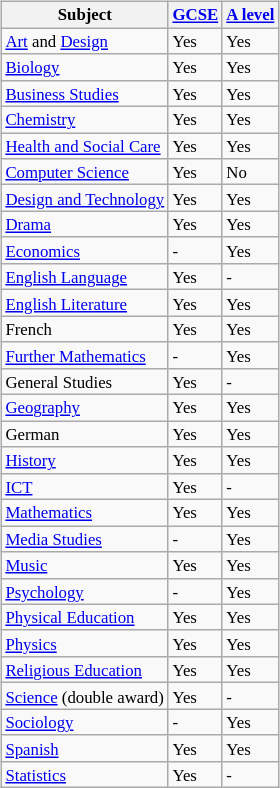<table class="wikitable" style="float: right; font-size:70%; margin-left: 1em;">
<tr>
<th>Subject</th>
<th><a href='#'>GCSE</a></th>
<th><a href='#'>A level</a></th>
</tr>
<tr>
<td><a href='#'>Art</a> and <a href='#'>Design</a></td>
<td>Yes</td>
<td>Yes</td>
</tr>
<tr>
<td><a href='#'>Biology</a></td>
<td>Yes</td>
<td>Yes</td>
</tr>
<tr>
<td><a href='#'>Business Studies</a></td>
<td>Yes</td>
<td>Yes</td>
</tr>
<tr>
<td><a href='#'>Chemistry</a></td>
<td>Yes</td>
<td>Yes</td>
</tr>
<tr>
<td><a href='#'>Health and Social Care</a></td>
<td>Yes</td>
<td>Yes</td>
</tr>
<tr>
<td><a href='#'>Computer Science</a></td>
<td>Yes</td>
<td>No</td>
</tr>
<tr>
<td><a href='#'>Design and Technology</a></td>
<td>Yes</td>
<td>Yes</td>
</tr>
<tr>
<td><a href='#'>Drama</a></td>
<td>Yes</td>
<td>Yes</td>
</tr>
<tr>
<td><a href='#'>Economics</a></td>
<td>-</td>
<td>Yes</td>
</tr>
<tr>
<td><a href='#'>English Language</a></td>
<td>Yes</td>
<td>-</td>
</tr>
<tr>
<td><a href='#'>English Literature</a></td>
<td>Yes</td>
<td>Yes</td>
</tr>
<tr>
<td>French</td>
<td>Yes</td>
<td>Yes</td>
</tr>
<tr>
<td><a href='#'>Further Mathematics</a></td>
<td>-</td>
<td>Yes</td>
</tr>
<tr>
<td>General Studies</td>
<td>Yes</td>
<td>-</td>
</tr>
<tr>
<td><a href='#'>Geography</a></td>
<td>Yes</td>
<td>Yes</td>
</tr>
<tr>
<td>German</td>
<td>Yes</td>
<td>Yes</td>
</tr>
<tr>
<td><a href='#'>History</a></td>
<td>Yes</td>
<td>Yes</td>
</tr>
<tr>
<td><a href='#'>ICT</a></td>
<td>Yes</td>
<td>-</td>
</tr>
<tr>
<td><a href='#'>Mathematics</a></td>
<td>Yes</td>
<td>Yes</td>
</tr>
<tr>
<td><a href='#'>Media Studies</a></td>
<td>-</td>
<td>Yes</td>
</tr>
<tr>
<td><a href='#'>Music</a></td>
<td>Yes</td>
<td>Yes</td>
</tr>
<tr>
<td><a href='#'>Psychology</a></td>
<td>-</td>
<td>Yes</td>
</tr>
<tr>
<td><a href='#'>Physical Education</a></td>
<td>Yes</td>
<td>Yes</td>
</tr>
<tr>
<td><a href='#'>Physics</a></td>
<td>Yes</td>
<td>Yes</td>
</tr>
<tr>
<td><a href='#'>Religious Education</a></td>
<td>Yes</td>
<td>Yes</td>
</tr>
<tr>
<td><a href='#'>Science</a> (double award)</td>
<td>Yes</td>
<td>-</td>
</tr>
<tr>
<td><a href='#'>Sociology</a></td>
<td>-</td>
<td>Yes</td>
</tr>
<tr>
<td><a href='#'>Spanish</a></td>
<td>Yes</td>
<td>Yes</td>
</tr>
<tr>
<td><a href='#'>Statistics</a></td>
<td>Yes</td>
<td>-</td>
</tr>
</table>
